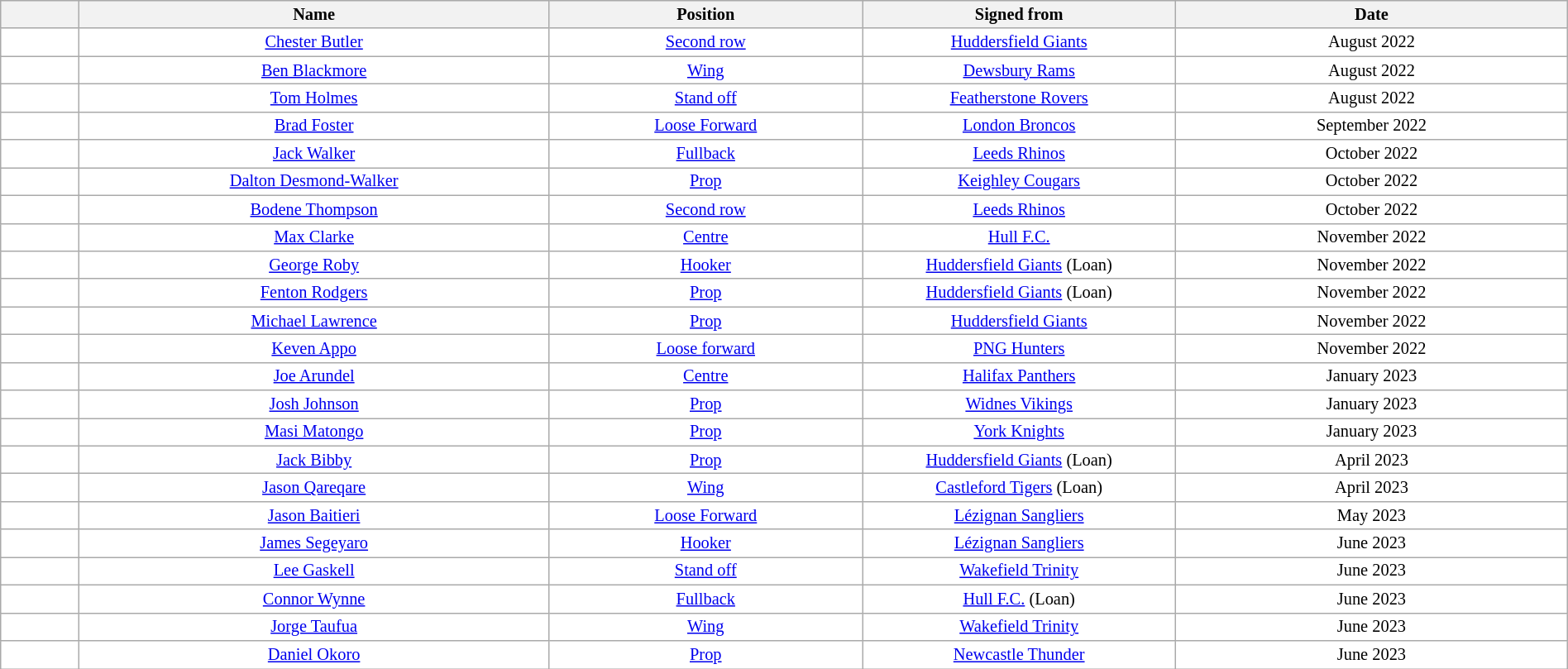<table class="wikitable sortable"  style="width:100%; font-size:85%;">
<tr style="background:#efefef;">
<th width=5%></th>
<th width=30%>Name</th>
<th !width=30%>Position</th>
<th width=20%>Signed from</th>
<th width=25%>Date</th>
</tr>
<tr style="background:#fff;">
<td align=center></td>
<td align=center><a href='#'>Chester Butler</a></td>
<td align=center><a href='#'>Second row</a></td>
<td align=center><a href='#'>Huddersfield Giants</a></td>
<td align=center>August 2022</td>
</tr>
<tr style="background:#fff;">
<td align=center></td>
<td align=center><a href='#'>Ben Blackmore</a></td>
<td align=center><a href='#'>Wing</a></td>
<td align=center><a href='#'>Dewsbury Rams</a></td>
<td align=center>August 2022</td>
</tr>
<tr style="background:#fff;">
<td align=center></td>
<td align=center><a href='#'>Tom Holmes</a></td>
<td align=center><a href='#'>Stand off</a></td>
<td align=center><a href='#'>Featherstone Rovers</a></td>
<td align=center>August 2022</td>
</tr>
<tr style="background:#fff;">
<td align=center></td>
<td align=center><a href='#'>Brad Foster</a></td>
<td align=center><a href='#'>Loose Forward</a></td>
<td align=center><a href='#'>London Broncos</a></td>
<td align=center>September 2022</td>
</tr>
<tr style="background:#fff;">
<td align=center></td>
<td align=center><a href='#'>Jack Walker</a></td>
<td align=center><a href='#'>Fullback</a></td>
<td align=center><a href='#'>Leeds Rhinos</a></td>
<td align=center>October 2022</td>
</tr>
<tr style="background:#fff;">
<td align=center></td>
<td align=center><a href='#'>Dalton Desmond-Walker</a></td>
<td align=center><a href='#'>Prop</a></td>
<td align=center><a href='#'>Keighley Cougars</a></td>
<td align=center>October 2022</td>
</tr>
<tr style="background:#fff;">
<td align=center></td>
<td align=center><a href='#'>Bodene Thompson</a></td>
<td align=center><a href='#'>Second row</a></td>
<td align=center><a href='#'>Leeds Rhinos</a></td>
<td align=center>October 2022</td>
</tr>
<tr style="background:#fff;">
<td align=center></td>
<td align=center><a href='#'>Max Clarke</a></td>
<td align=center><a href='#'>Centre</a></td>
<td align=center><a href='#'>Hull F.C.</a></td>
<td align=center>November 2022</td>
</tr>
<tr style="background:#fff;">
<td align=center></td>
<td align=center><a href='#'>George Roby</a></td>
<td align=center><a href='#'>Hooker</a></td>
<td align=center><a href='#'>Huddersfield Giants</a> (Loan)</td>
<td align=center>November 2022</td>
</tr>
<tr style="background:#fff;">
<td align=center></td>
<td align=center><a href='#'>Fenton Rodgers</a></td>
<td align=center><a href='#'>Prop</a></td>
<td align=center><a href='#'>Huddersfield Giants</a> (Loan)</td>
<td align=center>November 2022</td>
</tr>
<tr style="background:#fff;">
<td align=center></td>
<td align=center><a href='#'>Michael Lawrence</a></td>
<td align=center><a href='#'>Prop</a></td>
<td align=center><a href='#'>Huddersfield Giants</a></td>
<td align=center>November 2022</td>
</tr>
<tr style="background:#fff;">
<td align=center></td>
<td align=center><a href='#'>Keven Appo</a></td>
<td align=center><a href='#'>Loose forward</a></td>
<td align=center><a href='#'>PNG Hunters</a></td>
<td align=center>November 2022</td>
</tr>
<tr style="background:#fff;">
<td align=center></td>
<td align=center><a href='#'>Joe Arundel</a></td>
<td align=center><a href='#'>Centre</a></td>
<td align=center><a href='#'>Halifax Panthers</a></td>
<td align=center>January 2023</td>
</tr>
<tr style="background:#fff;">
<td align=center></td>
<td align=center><a href='#'>Josh Johnson</a></td>
<td align=center><a href='#'>Prop</a></td>
<td align=center><a href='#'>Widnes Vikings</a></td>
<td align=center>January 2023</td>
</tr>
<tr style="background:#fff;">
<td align=center></td>
<td align=center><a href='#'>Masi Matongo</a></td>
<td align=center><a href='#'>Prop</a></td>
<td align=center><a href='#'>York Knights</a></td>
<td align=center>January 2023</td>
</tr>
<tr style="background:#fff;">
<td align=center></td>
<td align=center><a href='#'>Jack Bibby</a></td>
<td align=center><a href='#'>Prop</a></td>
<td align=center><a href='#'>Huddersfield Giants</a> (Loan)</td>
<td align=center>April 2023</td>
</tr>
<tr style="background:#fff;">
<td align=center></td>
<td align=center><a href='#'>Jason Qareqare</a></td>
<td align=center><a href='#'>Wing</a></td>
<td align=center><a href='#'>Castleford Tigers</a> (Loan)</td>
<td align=center>April 2023</td>
</tr>
<tr style="background:#fff;">
<td align=center></td>
<td align=center><a href='#'>Jason Baitieri</a></td>
<td align=center><a href='#'>Loose Forward</a></td>
<td align=center><a href='#'>Lézignan Sangliers</a></td>
<td align=center>May 2023</td>
</tr>
<tr style="background:#fff;">
<td align=center></td>
<td align=center><a href='#'>James Segeyaro</a></td>
<td align=center><a href='#'>Hooker</a></td>
<td align=center><a href='#'>Lézignan Sangliers</a></td>
<td align=center>June 2023</td>
</tr>
<tr style="background:#fff;">
<td align=center></td>
<td align=center><a href='#'>Lee Gaskell</a></td>
<td align=center><a href='#'>Stand off</a></td>
<td align=center><a href='#'>Wakefield Trinity</a></td>
<td align=center>June 2023</td>
</tr>
<tr style="background:#fff;">
<td align=center></td>
<td align=center><a href='#'>Connor Wynne</a></td>
<td align=center><a href='#'>Fullback</a></td>
<td align=center><a href='#'>Hull F.C.</a> (Loan)</td>
<td align=center>June 2023</td>
</tr>
<tr style="background:#fff;">
<td align=center></td>
<td align=center><a href='#'>Jorge Taufua</a></td>
<td align=center><a href='#'>Wing</a></td>
<td align=center><a href='#'>Wakefield Trinity</a></td>
<td align=center>June 2023</td>
</tr>
<tr style="background:#fff;">
<td align=center></td>
<td align=center><a href='#'>Daniel Okoro</a></td>
<td align=center><a href='#'>Prop</a></td>
<td align=center><a href='#'>Newcastle Thunder</a></td>
<td align=center>June 2023</td>
</tr>
</table>
